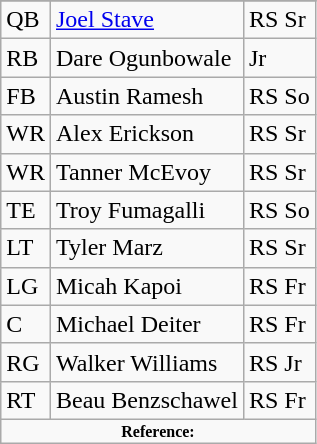<table class="wikitable">
<tr>
</tr>
<tr>
<td>QB</td>
<td><a href='#'>Joel Stave</a></td>
<td>RS Sr</td>
</tr>
<tr>
<td>RB</td>
<td>Dare Ogunbowale</td>
<td>Jr</td>
</tr>
<tr>
<td>FB</td>
<td>Austin Ramesh</td>
<td>RS So</td>
</tr>
<tr>
<td>WR</td>
<td>Alex Erickson</td>
<td>RS Sr</td>
</tr>
<tr>
<td>WR</td>
<td>Tanner McEvoy</td>
<td>RS Sr</td>
</tr>
<tr>
<td>TE</td>
<td>Troy Fumagalli</td>
<td>RS So</td>
</tr>
<tr>
<td>LT</td>
<td>Tyler Marz</td>
<td>RS Sr</td>
</tr>
<tr>
<td>LG</td>
<td>Micah Kapoi</td>
<td>RS Fr</td>
</tr>
<tr>
<td>C</td>
<td>Michael Deiter</td>
<td>RS Fr</td>
</tr>
<tr>
<td>RG</td>
<td>Walker Williams</td>
<td>RS Jr</td>
</tr>
<tr>
<td>RT</td>
<td>Beau Benzschawel</td>
<td>RS Fr</td>
</tr>
<tr>
<td colspan="3"  style="font-size:8pt; text-align:center;"><strong>Reference:</strong></td>
</tr>
</table>
